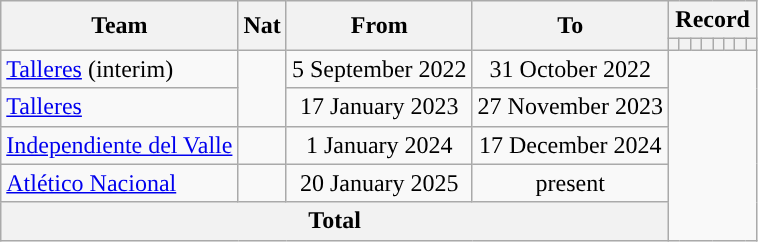<table class="wikitable" tyle="text-align: center">
<tr>
<th rowspan="2">Team</th>
<th rowspan="2">Nat</th>
<th rowspan="2">From</th>
<th rowspan="2">To</th>
<th colspan="8">Record</th>
</tr>
<tr>
<th></th>
<th></th>
<th></th>
<th></th>
<th></th>
<th></th>
<th></th>
<th></th>
</tr>
<tr>
<td align=left><a href='#'>Talleres</a> (interim)</td>
<td rowspan="2"></td>
<td align=center>5 September 2022</td>
<td align=center>31 October 2022<br></td>
</tr>
<tr>
<td align=left><a href='#'>Talleres</a></td>
<td align=center>17 January 2023</td>
<td align=center>27 November 2023<br></td>
</tr>
<tr>
<td align="left"><a href='#'>Independiente del Valle</a></td>
<td></td>
<td align=center>1 January 2024</td>
<td align=center>17 December 2024<br></td>
</tr>
<tr>
<td align="left"><a href='#'>Atlético Nacional</a></td>
<td></td>
<td align=center>20 January 2025</td>
<td align=center>present<br></td>
</tr>
<tr align=center>
<th colspan="4">Total<br></th>
</tr>
</table>
